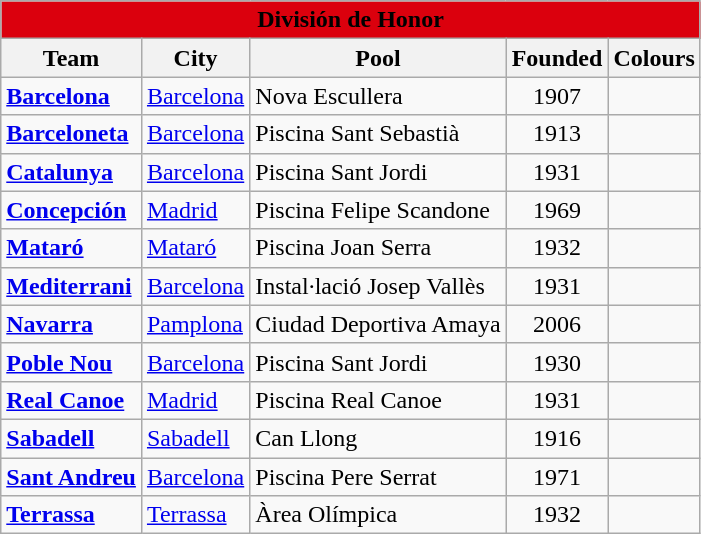<table class="wikitable sortable">
<tr>
<td bgcolor=#DB000D align="center" colspan="13"><strong><span>División de Honor</span></strong></td>
</tr>
<tr>
<th>Team</th>
<th>City</th>
<th>Pool</th>
<th>Founded</th>
<th>Colours</th>
</tr>
<tr>
<td><strong><a href='#'>Barcelona</a></strong></td>
<td><a href='#'>Barcelona</a></td>
<td>Nova Escullera</td>
<td style="text-align:center;">1907</td>
<td style="text-align:center;"> </td>
</tr>
<tr>
<td><strong><a href='#'>Barceloneta</a></strong></td>
<td><a href='#'>Barcelona</a></td>
<td>Piscina Sant Sebastià</td>
<td style="text-align:center;">1913</td>
<td style="text-align:center;"> </td>
</tr>
<tr>
<td><strong><a href='#'>Catalunya</a></strong></td>
<td><a href='#'>Barcelona</a></td>
<td>Piscina Sant Jordi</td>
<td style="text-align:center;">1931</td>
<td style="text-align:center;"> </td>
</tr>
<tr>
<td><strong><a href='#'>Concepción</a></strong></td>
<td><a href='#'>Madrid</a></td>
<td>Piscina Felipe Scandone</td>
<td style="text-align:center;">1969</td>
<td style="text-align:center;"> </td>
</tr>
<tr>
<td><strong><a href='#'>Mataró</a></strong></td>
<td><a href='#'>Mataró</a></td>
<td>Piscina Joan Serra</td>
<td style="text-align:center;">1932</td>
<td style="text-align:center;"> </td>
</tr>
<tr>
<td><strong><a href='#'>Mediterrani</a></strong></td>
<td><a href='#'>Barcelona</a></td>
<td>Instal·lació Josep Vallès</td>
<td style="text-align:center;">1931</td>
<td style="text-align:center;"> </td>
</tr>
<tr>
<td><strong><a href='#'>Navarra</a></strong></td>
<td><a href='#'>Pamplona</a></td>
<td>Ciudad Deportiva Amaya</td>
<td style="text-align:center;">2006</td>
<td style="text-align:center;"> </td>
</tr>
<tr>
<td><strong><a href='#'>Poble Nou</a></strong></td>
<td><a href='#'>Barcelona</a></td>
<td>Piscina Sant Jordi</td>
<td style="text-align:center;">1930</td>
<td style="text-align:center;">  </td>
</tr>
<tr>
<td><strong><a href='#'>Real Canoe</a></strong></td>
<td><a href='#'>Madrid</a></td>
<td>Piscina Real Canoe</td>
<td style="text-align:center;">1931</td>
<td style="text-align:center;"> </td>
</tr>
<tr>
<td><strong><a href='#'>Sabadell</a></strong></td>
<td><a href='#'>Sabadell</a></td>
<td>Can Llong</td>
<td style="text-align:center;">1916</td>
<td style="text-align:center;"> </td>
</tr>
<tr>
<td><strong><a href='#'>Sant Andreu</a></strong></td>
<td><a href='#'>Barcelona</a></td>
<td>Piscina Pere Serrat</td>
<td style="text-align:center;">1971</td>
<td style="text-align:center;"> </td>
</tr>
<tr>
<td><strong><a href='#'>Terrassa</a></strong></td>
<td><a href='#'>Terrassa</a></td>
<td>Àrea Olímpica</td>
<td style="text-align:center;">1932</td>
<td style="text-align:center;"> </td>
</tr>
</table>
